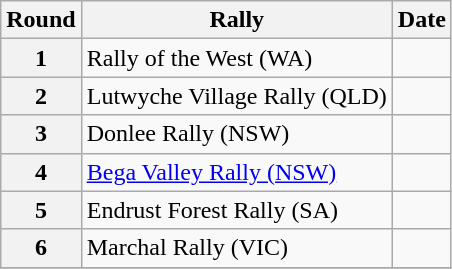<table class="wikitable" border="1">
<tr>
<th>Round</th>
<th>Rally</th>
<th>Date</th>
</tr>
<tr>
<th>1</th>
<td>Rally of the West (WA)</td>
<td></td>
</tr>
<tr>
<th>2</th>
<td>Lutwyche Village Rally (QLD)</td>
<td></td>
</tr>
<tr>
<th>3</th>
<td>Donlee Rally (NSW)</td>
<td></td>
</tr>
<tr>
<th>4</th>
<td><a href='#'>Bega Valley Rally (NSW)</a></td>
<td></td>
</tr>
<tr>
<th>5</th>
<td>Endrust Forest Rally (SA)</td>
<td></td>
</tr>
<tr>
<th>6</th>
<td>Marchal Rally (VIC)</td>
<td></td>
</tr>
<tr>
</tr>
</table>
